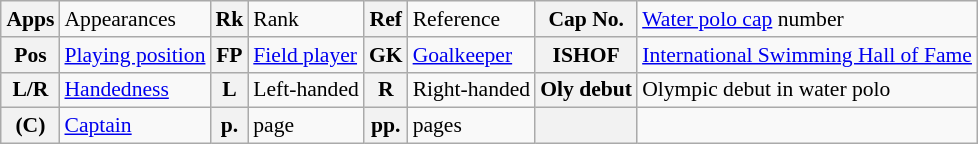<table class="wikitable" style="text-align: left; font-size: 90%; margin-left: 1em;">
<tr>
<th>Apps</th>
<td>Appearances</td>
<th>Rk</th>
<td>Rank</td>
<th>Ref</th>
<td>Reference</td>
<th>Cap No.</th>
<td><a href='#'>Water polo cap</a> number</td>
</tr>
<tr>
<th>Pos</th>
<td><a href='#'>Playing position</a></td>
<th>FP</th>
<td><a href='#'>Field player</a></td>
<th>GK</th>
<td><a href='#'>Goalkeeper</a></td>
<th>ISHOF</th>
<td><a href='#'>International Swimming Hall of Fame</a></td>
</tr>
<tr>
<th>L/R</th>
<td><a href='#'>Handedness</a></td>
<th>L</th>
<td>Left-handed</td>
<th>R</th>
<td>Right-handed</td>
<th>Oly debut</th>
<td>Olympic debut in water polo</td>
</tr>
<tr>
<th>(C)</th>
<td><a href='#'>Captain</a></td>
<th>p.</th>
<td>page</td>
<th>pp.</th>
<td>pages</td>
<th></th>
<td></td>
</tr>
</table>
